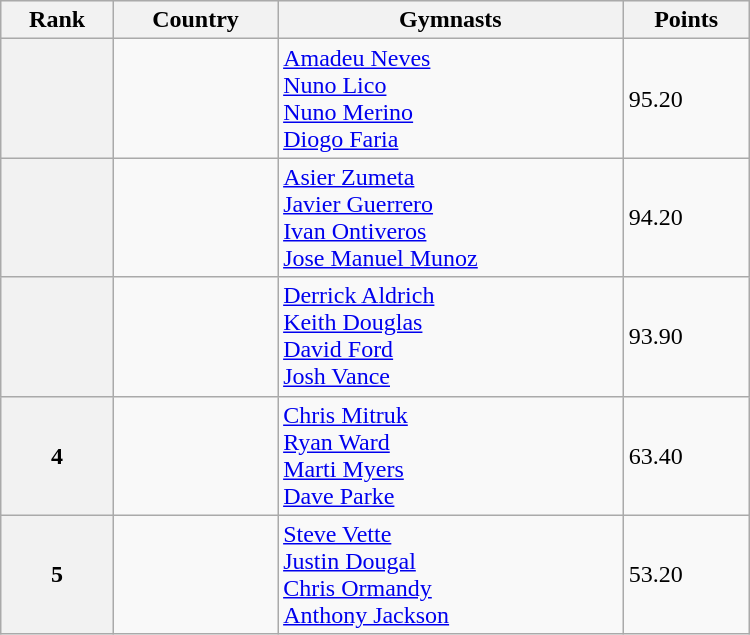<table class="wikitable" width=500>
<tr bgcolor="#efefef">
<th>Rank</th>
<th>Country</th>
<th>Gymnasts</th>
<th>Points</th>
</tr>
<tr>
<th></th>
<td></td>
<td><a href='#'>Amadeu Neves</a> <br> <a href='#'>Nuno Lico</a> <br> <a href='#'>Nuno Merino</a> <br> <a href='#'>Diogo Faria</a></td>
<td>95.20</td>
</tr>
<tr>
<th></th>
<td></td>
<td><a href='#'>Asier Zumeta</a> <br> <a href='#'>Javier Guerrero</a> <br> <a href='#'>Ivan Ontiveros</a> <br> <a href='#'>Jose Manuel Munoz</a></td>
<td>94.20</td>
</tr>
<tr>
<th></th>
<td></td>
<td><a href='#'>Derrick Aldrich</a> <br> <a href='#'>Keith Douglas</a> <br> <a href='#'>David Ford</a> <br> <a href='#'>Josh Vance</a></td>
<td>93.90</td>
</tr>
<tr>
<th>4</th>
<td></td>
<td><a href='#'>Chris Mitruk</a> <br> <a href='#'>Ryan Ward</a> <br> <a href='#'>Marti Myers</a> <br> <a href='#'>Dave Parke</a></td>
<td>63.40</td>
</tr>
<tr>
<th>5</th>
<td></td>
<td><a href='#'>Steve Vette</a> <br> <a href='#'>Justin Dougal</a> <br> <a href='#'>Chris Ormandy</a><br> <a href='#'>Anthony Jackson</a></td>
<td>53.20</td>
</tr>
</table>
